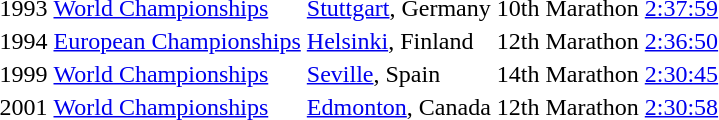<table>
<tr>
<td>1993</td>
<td><a href='#'>World Championships</a></td>
<td><a href='#'>Stuttgart</a>, Germany</td>
<td>10th</td>
<td>Marathon</td>
<td><a href='#'>2:37:59</a></td>
</tr>
<tr>
<td>1994</td>
<td><a href='#'>European Championships</a></td>
<td><a href='#'>Helsinki</a>, Finland</td>
<td>12th</td>
<td>Marathon</td>
<td><a href='#'>2:36:50</a></td>
</tr>
<tr>
<td>1999</td>
<td><a href='#'>World Championships</a></td>
<td><a href='#'>Seville</a>, Spain</td>
<td>14th</td>
<td>Marathon</td>
<td><a href='#'>2:30:45</a></td>
</tr>
<tr>
<td>2001</td>
<td><a href='#'>World Championships</a></td>
<td><a href='#'>Edmonton</a>, Canada</td>
<td>12th</td>
<td>Marathon</td>
<td><a href='#'>2:30:58</a></td>
</tr>
</table>
